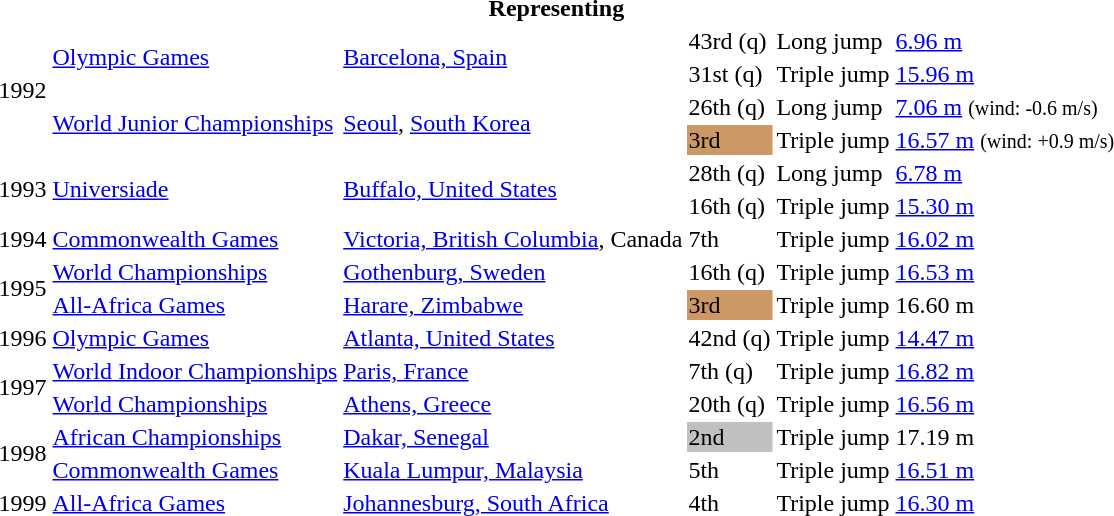<table>
<tr>
<th colspan="6">Representing </th>
</tr>
<tr>
<td rowspan=4>1992</td>
<td rowspan=2><a href='#'>Olympic Games</a></td>
<td rowspan=2><a href='#'>Barcelona, Spain</a></td>
<td>43rd (q)</td>
<td>Long jump</td>
<td><a href='#'>6.96 m</a></td>
</tr>
<tr>
<td>31st (q)</td>
<td>Triple jump</td>
<td><a href='#'>15.96 m</a></td>
</tr>
<tr>
<td rowspan=2><a href='#'>World Junior Championships</a></td>
<td rowspan=2><a href='#'>Seoul</a>, <a href='#'>South Korea</a></td>
<td>26th (q)</td>
<td>Long jump</td>
<td><a href='#'>7.06 m</a>  <small>(wind: -0.6 m/s)</small></td>
</tr>
<tr>
<td bgcolor="cc9966">3rd</td>
<td>Triple jump</td>
<td><a href='#'>16.57 m</a>  <small>(wind: +0.9 m/s)</small></td>
</tr>
<tr>
<td rowspan=2>1993</td>
<td rowspan=2><a href='#'>Universiade</a></td>
<td rowspan=2><a href='#'>Buffalo, United States</a></td>
<td>28th (q)</td>
<td>Long jump</td>
<td><a href='#'>6.78 m</a></td>
</tr>
<tr>
<td>16th (q)</td>
<td>Triple jump</td>
<td><a href='#'>15.30 m</a></td>
</tr>
<tr>
<td>1994</td>
<td><a href='#'>Commonwealth Games</a></td>
<td><a href='#'>Victoria, British Columbia</a>, Canada</td>
<td>7th</td>
<td>Triple jump</td>
<td><a href='#'>16.02 m</a></td>
</tr>
<tr>
<td rowspan=2>1995</td>
<td><a href='#'>World Championships</a></td>
<td><a href='#'>Gothenburg, Sweden</a></td>
<td>16th (q)</td>
<td>Triple jump</td>
<td><a href='#'>16.53 m</a></td>
</tr>
<tr>
<td><a href='#'>All-Africa Games</a></td>
<td><a href='#'>Harare, Zimbabwe</a></td>
<td bgcolor=cc9966>3rd</td>
<td>Triple jump</td>
<td>16.60 m</td>
</tr>
<tr>
<td>1996</td>
<td><a href='#'>Olympic Games</a></td>
<td><a href='#'>Atlanta, United States</a></td>
<td>42nd (q)</td>
<td>Triple jump</td>
<td><a href='#'>14.47 m</a></td>
</tr>
<tr>
<td rowspan=2>1997</td>
<td><a href='#'>World Indoor Championships</a></td>
<td><a href='#'>Paris, France</a></td>
<td>7th (q)</td>
<td>Triple jump</td>
<td><a href='#'>16.82 m</a></td>
</tr>
<tr>
<td><a href='#'>World Championships</a></td>
<td><a href='#'>Athens, Greece</a></td>
<td>20th (q)</td>
<td>Triple jump</td>
<td><a href='#'>16.56 m</a></td>
</tr>
<tr>
<td rowspan=2>1998</td>
<td><a href='#'>African Championships</a></td>
<td><a href='#'>Dakar, Senegal</a></td>
<td bgcolor=silver>2nd</td>
<td>Triple jump</td>
<td>17.19 m</td>
</tr>
<tr>
<td><a href='#'>Commonwealth Games</a></td>
<td><a href='#'>Kuala Lumpur, Malaysia</a></td>
<td>5th</td>
<td>Triple jump</td>
<td><a href='#'>16.51 m</a></td>
</tr>
<tr>
<td>1999</td>
<td><a href='#'>All-Africa Games</a></td>
<td><a href='#'>Johannesburg, South Africa</a></td>
<td>4th</td>
<td>Triple jump</td>
<td><a href='#'>16.30 m</a></td>
</tr>
</table>
